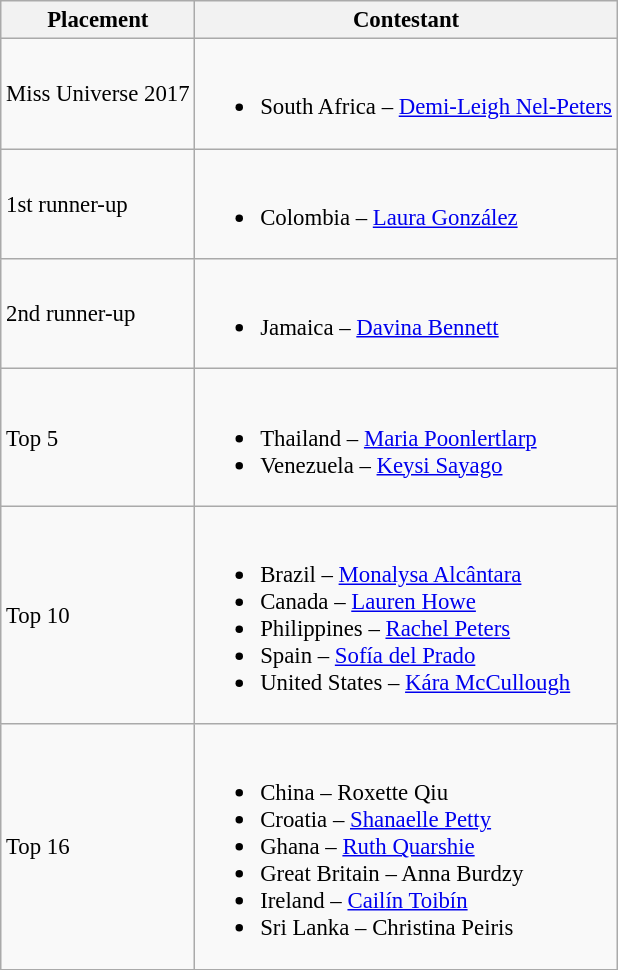<table class="wikitable sortable" style="font-size: 95%;">
<tr>
<th>Placement</th>
<th>Contestant</th>
</tr>
<tr>
<td>Miss Universe 2017</td>
<td><br><ul><li> South Africa – <a href='#'>Demi-Leigh Nel-Peters</a></li></ul></td>
</tr>
<tr>
<td>1st runner-up</td>
<td><br><ul><li> Colombia – <a href='#'>Laura González</a></li></ul></td>
</tr>
<tr>
<td>2nd runner-up</td>
<td><br><ul><li> Jamaica – <a href='#'>Davina Bennett</a></li></ul></td>
</tr>
<tr>
<td>Top 5</td>
<td><br><ul><li> Thailand – <a href='#'>Maria Poonlertlarp</a></li><li> Venezuela – <a href='#'>Keysi Sayago</a></li></ul></td>
</tr>
<tr>
<td>Top 10</td>
<td><br><ul><li> Brazil – <a href='#'>Monalysa Alcântara</a></li><li> Canada – <a href='#'>Lauren Howe</a></li><li> Philippines – <a href='#'>Rachel Peters</a></li><li> Spain – <a href='#'>Sofía del Prado</a></li><li> United States – <a href='#'>Kára McCullough</a></li></ul></td>
</tr>
<tr>
<td>Top 16</td>
<td><br><ul><li> China – Roxette Qiu</li><li> Croatia – <a href='#'>Shanaelle Petty</a></li><li> Ghana – <a href='#'>Ruth Quarshie</a></li><li> Great Britain – Anna Burdzy</li><li> Ireland – <a href='#'>Cailín Toibín</a></li><li> Sri Lanka – Christina Peiris</li></ul></td>
</tr>
</table>
